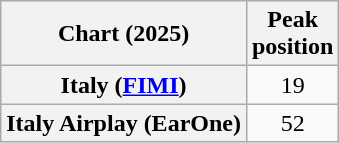<table class="wikitable sortable plainrowheaders" style="text-align:center;">
<tr>
<th scope="col">Chart (2025)</th>
<th scope="col">Peak<br>position</th>
</tr>
<tr>
<th scope="row">Italy (<a href='#'>FIMI</a>)</th>
<td>19</td>
</tr>
<tr>
<th scope="row">Italy Airplay (EarOne)</th>
<td>52</td>
</tr>
</table>
